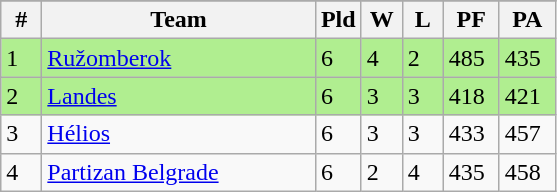<table class=wikitable>
<tr align=center>
</tr>
<tr>
<th width=20>#</th>
<th width=175>Team</th>
<th width=20>Pld</th>
<th width=20>W</th>
<th width=20>L</th>
<th width=30>PF</th>
<th width=30>PA</th>
</tr>
<tr bgcolor=B0EE90>
<td>1</td>
<td align="left"> <a href='#'>Ružomberok</a></td>
<td>6</td>
<td>4</td>
<td>2</td>
<td>485</td>
<td>435</td>
</tr>
<tr bgcolor=B0EE90>
<td>2</td>
<td align="left"> <a href='#'>Landes</a></td>
<td>6</td>
<td>3</td>
<td>3</td>
<td>418</td>
<td>421</td>
</tr>
<tr>
<td>3</td>
<td align="left"> <a href='#'>Hélios</a></td>
<td>6</td>
<td>3</td>
<td>3</td>
<td>433</td>
<td>457</td>
</tr>
<tr>
<td>4</td>
<td align="left"> <a href='#'>Partizan Belgrade</a></td>
<td>6</td>
<td>2</td>
<td>4</td>
<td>435</td>
<td>458</td>
</tr>
</table>
